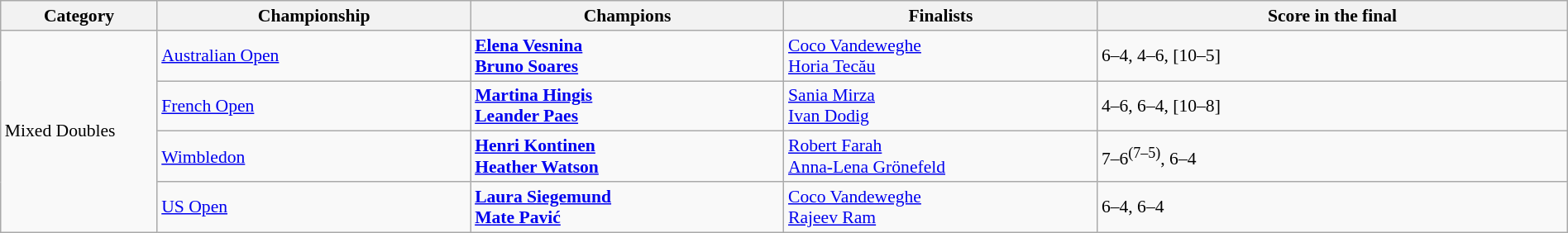<table class="wikitable" style="font-size:90%;" width=100%>
<tr>
<th style="width: 10%;">Category</th>
<th style="width: 20%;">Championship</th>
<th style="width: 20%;">Champions</th>
<th style="width: 20%;">Finalists</th>
<th style="width: 30%;">Score in the final</th>
</tr>
<tr>
<td rowspan="4">Mixed Doubles</td>
<td><a href='#'>Australian Open</a></td>
<td> <strong><a href='#'>Elena Vesnina</a></strong> <br>  <strong><a href='#'>Bruno Soares</a></strong></td>
<td> <a href='#'>Coco Vandeweghe</a> <br>  <a href='#'>Horia Tecău</a></td>
<td>6–4, 4–6, [10–5]</td>
</tr>
<tr>
<td><a href='#'>French Open</a></td>
<td> <strong><a href='#'>Martina Hingis</a></strong> <br>  <strong><a href='#'>Leander Paes</a></strong></td>
<td> <a href='#'>Sania Mirza</a> <br>  <a href='#'>Ivan Dodig</a></td>
<td>4–6, 6–4, [10–8]</td>
</tr>
<tr>
<td><a href='#'>Wimbledon</a></td>
<td> <strong><a href='#'>Henri Kontinen</a></strong> <br>  <strong><a href='#'>Heather Watson</a></strong></td>
<td> <a href='#'>Robert Farah</a> <br>  <a href='#'>Anna-Lena Grönefeld</a></td>
<td>7–6<sup>(7–5)</sup>, 6–4</td>
</tr>
<tr>
<td><a href='#'>US Open</a></td>
<td> <strong><a href='#'>Laura Siegemund</a></strong> <br>  <strong><a href='#'>Mate Pavić</a></strong></td>
<td> <a href='#'>Coco Vandeweghe</a> <br>  <a href='#'>Rajeev Ram</a></td>
<td>6–4, 6–4</td>
</tr>
</table>
